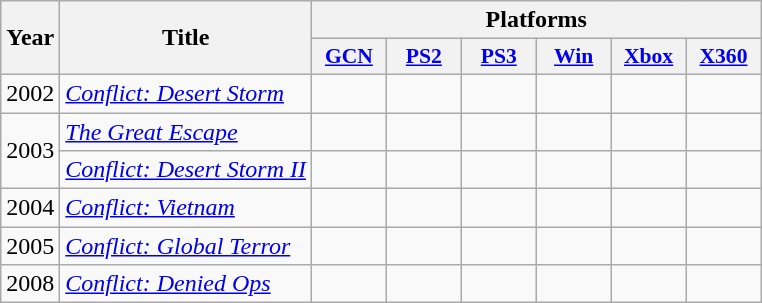<table class="wikitable">
<tr>
<th rowspan="2">Year</th>
<th rowspan="2">Title</th>
<th colspan="6">Platforms</th>
</tr>
<tr>
<th style="width:3em; font-size:90%"><a href='#'>GCN</a></th>
<th style="width:3em; font-size:90%"><a href='#'>PS2</a></th>
<th style="width:3em; font-size:90%"><a href='#'>PS3</a></th>
<th style="width:3em; font-size:90%"><a href='#'>Win</a></th>
<th style="width:3em; font-size:90%"><a href='#'>Xbox</a></th>
<th style="width:3em; font-size:90%"><a href='#'>X360</a></th>
</tr>
<tr>
<td>2002</td>
<td><em><a href='#'>Conflict: Desert Storm</a></em></td>
<td></td>
<td></td>
<td></td>
<td></td>
<td></td>
<td></td>
</tr>
<tr>
<td rowspan="2">2003</td>
<td><em><a href='#'>The Great Escape</a></em></td>
<td></td>
<td></td>
<td></td>
<td></td>
<td></td>
<td></td>
</tr>
<tr>
<td><em><a href='#'>Conflict: Desert Storm II</a></em></td>
<td></td>
<td></td>
<td></td>
<td></td>
<td></td>
<td></td>
</tr>
<tr>
<td>2004</td>
<td><em><a href='#'>Conflict: Vietnam</a></em></td>
<td></td>
<td></td>
<td></td>
<td></td>
<td></td>
<td></td>
</tr>
<tr>
<td>2005</td>
<td><em><a href='#'>Conflict: Global Terror</a></em></td>
<td></td>
<td></td>
<td></td>
<td></td>
<td></td>
<td></td>
</tr>
<tr>
<td>2008</td>
<td><em><a href='#'>Conflict: Denied Ops</a></em></td>
<td></td>
<td></td>
<td></td>
<td></td>
<td></td>
<td></td>
</tr>
</table>
